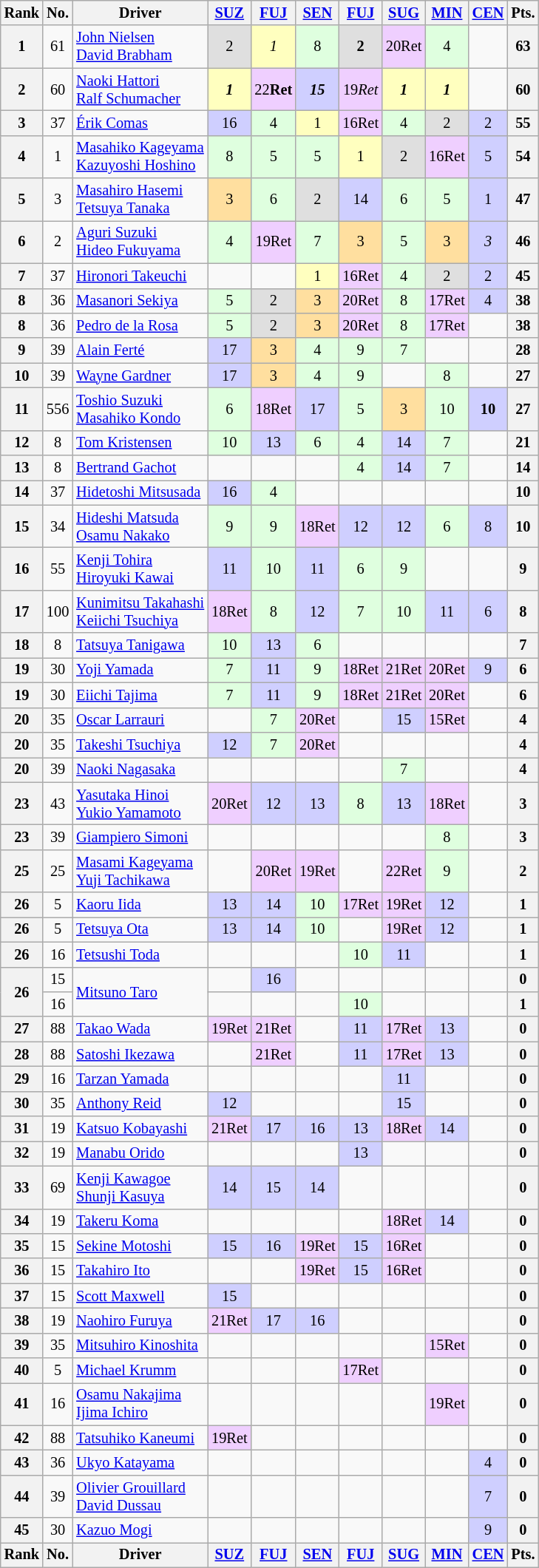<table class="wikitable" style="font-size:85%; text-align:center">
<tr style="background:#f9f9f9" valign="top">
<th valign="middle">Rank</th>
<th valign="middle">No.</th>
<th valign="middle" class="unsortable">Driver</th>
<th data-sort-type="number"><a href='#'>SUZ</a><br></th>
<th data-sort-type="number"><a href='#'>FUJ</a><br></th>
<th data-sort-type="number"><a href='#'>SEN</a><br></th>
<th data-sort-type="number"><a href='#'>FUJ</a><br></th>
<th data-sort-type="number"><a href='#'>SUG</a><br></th>
<th data-sort-type="number"><a href='#'>MIN</a><br></th>
<th data-sort-type="number"><a href='#'>CEN</a><br></th>
<th data-sort-type="number">Pts.</th>
</tr>
<tr>
<th>1</th>
<td>61</td>
<td align="left"> <a href='#'>John Nielsen</a><br> <a href='#'>David Brabham</a></td>
<td bgcolor="#DFDFDF">2</td>
<td bgcolor="#FFFFBF"><em>1</em></td>
<td bgcolor="#DFFFDF">8</td>
<td bgcolor="#DFDFDF"><strong>2</strong></td>
<td bgcolor="#EFCFFF"><span>20</span>Ret</td>
<td bgcolor="#DFFFDF">4</td>
<td></td>
<th>63</th>
</tr>
<tr>
<th>2</th>
<td>60</td>
<td align="left"> <a href='#'>Naoki Hattori</a><br> <a href='#'>Ralf Schumacher</a></td>
<td bgcolor="#FFFFBF"><strong><em>1</em></strong></td>
<td bgcolor="#EFCFFF"><span>22</span><strong>Ret</strong></td>
<td bgcolor="#CFCFFF"><strong><em>15</em></strong></td>
<td bgcolor="#EFCFFF"><span>19</span><em>Ret</em></td>
<td bgcolor="#FFFFBF"><strong><em>1</em></strong></td>
<td bgcolor="#FFFFBF"><strong><em>1</em></strong></td>
<td></td>
<th>60</th>
</tr>
<tr>
<th>3</th>
<td>37</td>
<td align="left"> <a href='#'>Érik Comas</a></td>
<td bgcolor="#CFCFFF">16</td>
<td bgcolor="#DFFFDF">4</td>
<td bgcolor="#FFFFBF">1</td>
<td bgcolor="#EFCFFF"><span>16</span>Ret</td>
<td bgcolor="#DFFFDF">4</td>
<td bgcolor="#DFDFDF">2</td>
<td bgcolor="#CFCFFF">2</td>
<th>55</th>
</tr>
<tr>
<th>4</th>
<td>1</td>
<td align="left"> <a href='#'>Masahiko Kageyama</a><br> <a href='#'>Kazuyoshi Hoshino</a></td>
<td bgcolor="#DFFFDF">8</td>
<td bgcolor="#DFFFDF">5</td>
<td bgcolor="#DFFFDF">5</td>
<td bgcolor="#FFFFBF">1</td>
<td bgcolor="#DFDFDF">2</td>
<td bgcolor="#EFCFFF"><span>16</span>Ret</td>
<td bgcolor="#CFCFFF">5</td>
<th>54</th>
</tr>
<tr>
<th>5</th>
<td>3</td>
<td align="left"> <a href='#'>Masahiro Hasemi</a><br> <a href='#'>Tetsuya Tanaka</a></td>
<td bgcolor="#FFDF9F">3</td>
<td bgcolor="#DFFFDF">6</td>
<td bgcolor="#DFDFDF">2</td>
<td bgcolor="#CFCFFF">14</td>
<td bgcolor="#DFFFDF">6</td>
<td bgcolor="#DFFFDF">5</td>
<td bgcolor="#CFCFFF">1</td>
<th>47</th>
</tr>
<tr>
<th>6</th>
<td>2</td>
<td align="left"> <a href='#'>Aguri Suzuki</a><br> <a href='#'>Hideo Fukuyama</a></td>
<td bgcolor="#DFFFDF">4</td>
<td bgcolor="#EFCFFF"><span>19</span>Ret</td>
<td bgcolor="#DFFFDF">7</td>
<td bgcolor="#FFDF9F">3</td>
<td bgcolor="#DFFFDF">5</td>
<td bgcolor="#FFDF9F">3</td>
<td bgcolor="#CFCFFF"><em>3</em></td>
<th>46</th>
</tr>
<tr>
<th>7</th>
<td>37</td>
<td align="left"> <a href='#'>Hironori Takeuchi</a></td>
<td></td>
<td></td>
<td bgcolor="#FFFFBF">1</td>
<td bgcolor="#EFCFFF"><span>16</span>Ret</td>
<td bgcolor="#DFFFDF">4</td>
<td bgcolor="#DFDFDF">2</td>
<td bgcolor="#CFCFFF">2</td>
<th>45</th>
</tr>
<tr>
<th>8</th>
<td>36</td>
<td align="left"> <a href='#'>Masanori Sekiya</a></td>
<td bgcolor="#DFFFDF">5</td>
<td bgcolor="#DFDFDF">2</td>
<td bgcolor="#FFDF9F">3</td>
<td bgcolor="#EFCFFF"><span>20</span>Ret</td>
<td bgcolor="#DFFFDF">8</td>
<td bgcolor="#EFCFFF"><span>17</span>Ret</td>
<td bgcolor="#CFCFFF">4</td>
<th>38</th>
</tr>
<tr>
<th>8</th>
<td>36</td>
<td align="left"> <a href='#'>Pedro de la Rosa</a></td>
<td bgcolor="#DFFFDF">5</td>
<td bgcolor="#DFDFDF">2</td>
<td bgcolor="#FFDF9F">3</td>
<td bgcolor="#EFCFFF"><span>20</span>Ret</td>
<td bgcolor="#DFFFDF">8</td>
<td bgcolor="#EFCFFF"><span>17</span>Ret</td>
<td></td>
<th>38</th>
</tr>
<tr>
<th>9</th>
<td>39</td>
<td align="left"> <a href='#'>Alain Ferté</a></td>
<td bgcolor="#CFCFFF">17</td>
<td bgcolor="#FFDF9F">3</td>
<td bgcolor="#DFFFDF">4</td>
<td bgcolor="#DFFFDF">9</td>
<td bgcolor="#DFFFDF">7</td>
<td></td>
<td></td>
<th>28</th>
</tr>
<tr>
<th>10</th>
<td>39</td>
<td align="left"> <a href='#'>Wayne Gardner</a></td>
<td bgcolor="#CFCFFF">17</td>
<td bgcolor="#FFDF9F">3</td>
<td bgcolor="#DFFFDF">4</td>
<td bgcolor="#DFFFDF">9</td>
<td></td>
<td bgcolor="#DFFFDF">8</td>
<td></td>
<th>27</th>
</tr>
<tr>
<th>11</th>
<td>556</td>
<td align="left"> <a href='#'>Toshio Suzuki</a><br> <a href='#'>Masahiko Kondo</a></td>
<td bgcolor="#DFFFDF">6</td>
<td bgcolor="#EFCFFF"><span>18</span>Ret</td>
<td bgcolor="#CFCFFF">17</td>
<td bgcolor="#DFFFDF">5</td>
<td bgcolor="#FFDF9F">3</td>
<td bgcolor="#DFFFDF">10</td>
<td bgcolor="#CFCFFF"><strong>10</strong></td>
<th>27</th>
</tr>
<tr>
<th>12</th>
<td>8</td>
<td align="left"> <a href='#'>Tom Kristensen</a></td>
<td bgcolor="#DFFFDF">10</td>
<td bgcolor="#CFCFFF">13</td>
<td bgcolor="#DFFFDF">6</td>
<td bgcolor="#DFFFDF">4</td>
<td bgcolor="#CFCFFF">14</td>
<td bgcolor="#DFFFDF">7</td>
<td></td>
<th>21</th>
</tr>
<tr>
<th>13</th>
<td>8</td>
<td align="left"> <a href='#'>Bertrand Gachot</a></td>
<td></td>
<td></td>
<td></td>
<td bgcolor="#DFFFDF">4</td>
<td bgcolor="#CFCFFF">14</td>
<td bgcolor="#DFFFDF">7</td>
<td></td>
<th>14</th>
</tr>
<tr>
<th>14</th>
<td>37</td>
<td align="left"> <a href='#'>Hidetoshi Mitsusada</a></td>
<td bgcolor="#CFCFFF">16</td>
<td bgcolor="#DFFFDF">4</td>
<td></td>
<td></td>
<td></td>
<td></td>
<td></td>
<th>10</th>
</tr>
<tr>
<th>15</th>
<td>34</td>
<td align="left"> <a href='#'>Hideshi Matsuda</a><br> <a href='#'>Osamu Nakako</a></td>
<td bgcolor="#DFFFDF">9</td>
<td bgcolor="#DFFFDF">9</td>
<td bgcolor="#EFCFFF"><span>18</span>Ret</td>
<td bgcolor="#CFCFFF">12</td>
<td bgcolor="#CFCFFF">12</td>
<td bgcolor="#DFFFDF">6</td>
<td bgcolor="#CFCFFF">8</td>
<th>10</th>
</tr>
<tr>
<th>16</th>
<td>55</td>
<td align="left"> <a href='#'>Kenji Tohira</a><br> <a href='#'>Hiroyuki Kawai</a></td>
<td bgcolor="#CFCFFF">11</td>
<td bgcolor="#DFFFDF">10</td>
<td bgcolor="#CFCFFF">11</td>
<td bgcolor="#DFFFDF">6</td>
<td bgcolor="#DFFFDF">9</td>
<td></td>
<td></td>
<th>9</th>
</tr>
<tr>
<th>17</th>
<td>100</td>
<td align="left"> <a href='#'>Kunimitsu Takahashi</a><br> <a href='#'>Keiichi Tsuchiya</a></td>
<td bgcolor="#EFCFFF"><span>18</span>Ret</td>
<td bgcolor="#DFFFDF">8</td>
<td bgcolor="#CFCFFF">12</td>
<td bgcolor="#DFFFDF">7</td>
<td bgcolor="#DFFFDF">10</td>
<td bgcolor="#CFCFFF">11</td>
<td bgcolor="#CFCFFF">6</td>
<th>8</th>
</tr>
<tr>
<th>18</th>
<td>8</td>
<td align="left"> <a href='#'>Tatsuya Tanigawa</a></td>
<td bgcolor="#DFFFDF">10</td>
<td bgcolor="#CFCFFF">13</td>
<td bgcolor="#DFFFDF">6</td>
<td></td>
<td></td>
<td></td>
<td></td>
<th>7</th>
</tr>
<tr>
<th>19</th>
<td>30</td>
<td align="left"> <a href='#'>Yoji Yamada</a></td>
<td bgcolor="#DFFFDF">7</td>
<td bgcolor="#CFCFFF">11</td>
<td bgcolor="#DFFFDF">9</td>
<td bgcolor="#EFCFFF"><span>18</span>Ret</td>
<td bgcolor="#EFCFFF"><span>21</span>Ret</td>
<td bgcolor="#EFCFFF"><span>20</span>Ret</td>
<td bgcolor="#CFCFFF">9</td>
<th>6</th>
</tr>
<tr>
<th>19</th>
<td>30</td>
<td align="left"> <a href='#'>Eiichi Tajima</a></td>
<td bgcolor="#DFFFDF">7</td>
<td bgcolor="#CFCFFF">11</td>
<td bgcolor="#DFFFDF">9</td>
<td bgcolor="#EFCFFF"><span>18</span>Ret</td>
<td bgcolor="#EFCFFF"><span>21</span>Ret</td>
<td bgcolor="#EFCFFF"><span>20</span>Ret</td>
<td></td>
<th>6</th>
</tr>
<tr>
<th>20</th>
<td>35</td>
<td align="left"> <a href='#'>Oscar Larrauri</a></td>
<td></td>
<td bgcolor="#DFFFDF">7</td>
<td bgcolor="#EFCFFF"><span>20</span>Ret</td>
<td></td>
<td bgcolor="#CFCFFF">15</td>
<td bgcolor="#EFCFFF"><span>15</span>Ret</td>
<td></td>
<th>4</th>
</tr>
<tr>
<th>20</th>
<td>35</td>
<td align="left"> <a href='#'>Takeshi Tsuchiya</a></td>
<td bgcolor="#CFCFFF">12</td>
<td bgcolor="#DFFFDF">7</td>
<td bgcolor="#EFCFFF"><span>20</span>Ret</td>
<td></td>
<td></td>
<td></td>
<td></td>
<th>4</th>
</tr>
<tr>
<th>20</th>
<td>39</td>
<td align="left"> <a href='#'>Naoki Nagasaka</a></td>
<td></td>
<td></td>
<td></td>
<td></td>
<td bgcolor="#DFFFDF">7</td>
<td></td>
<td></td>
<th>4</th>
</tr>
<tr>
<th>23</th>
<td>43</td>
<td align="left"> <a href='#'>Yasutaka Hinoi</a><br> <a href='#'>Yukio Yamamoto</a></td>
<td bgcolor="#EFCFFF"><span>20</span>Ret</td>
<td bgcolor="#CFCFFF">12</td>
<td bgcolor="#CFCFFF">13</td>
<td bgcolor="#DFFFDF">8</td>
<td bgcolor="#CFCFFF">13</td>
<td bgcolor="#EFCFFF"><span>18</span>Ret</td>
<td></td>
<th>3</th>
</tr>
<tr>
<th>23</th>
<td>39</td>
<td align="left"> <a href='#'>Giampiero Simoni</a></td>
<td></td>
<td></td>
<td></td>
<td></td>
<td></td>
<td bgcolor="#DFFFDF">8</td>
<td></td>
<th>3</th>
</tr>
<tr>
<th>25</th>
<td>25</td>
<td align="left"> <a href='#'>Masami Kageyama</a><br> <a href='#'>Yuji Tachikawa</a></td>
<td></td>
<td bgcolor="#EFCFFF"><span>20</span>Ret</td>
<td bgcolor="#EFCFFF"><span>19</span>Ret</td>
<td></td>
<td bgcolor="#EFCFFF"><span>22</span>Ret</td>
<td bgcolor="#DFFFDF">9</td>
<td></td>
<th>2</th>
</tr>
<tr>
<th>26</th>
<td>5</td>
<td align="left"> <a href='#'>Kaoru Iida</a></td>
<td bgcolor="#CFCFFF">13</td>
<td bgcolor="#CFCFFF">14</td>
<td bgcolor="#DFFFDF">10</td>
<td bgcolor="#EFCFFF"><span>17</span>Ret</td>
<td bgcolor="#EFCFFF"><span>19</span>Ret</td>
<td bgcolor="#CFCFFF">12</td>
<td></td>
<th>1</th>
</tr>
<tr>
<th>26</th>
<td>5</td>
<td align="left"> <a href='#'>Tetsuya Ota</a></td>
<td bgcolor="#CFCFFF">13</td>
<td bgcolor="#CFCFFF">14</td>
<td bgcolor="#DFFFDF">10</td>
<td></td>
<td bgcolor="#EFCFFF"><span>19</span>Ret</td>
<td bgcolor="#CFCFFF">12</td>
<td></td>
<th>1</th>
</tr>
<tr>
<th>26</th>
<td>16</td>
<td align="left"> <a href='#'>Tetsushi Toda</a></td>
<td></td>
<td></td>
<td></td>
<td bgcolor="#DFFFDF">10</td>
<td bgcolor="#CFCFFF">11</td>
<td></td>
<td></td>
<th>1</th>
</tr>
<tr>
<th rowspan="2">26</th>
<td>15</td>
<td rowspan="2" align="left"> <a href='#'>Mitsuno Taro</a></td>
<td></td>
<td bgcolor="#CFCFFF">16</td>
<td></td>
<td></td>
<td></td>
<td></td>
<td></td>
<th>0</th>
</tr>
<tr>
<td>16</td>
<td></td>
<td></td>
<td></td>
<td bgcolor="#DFFFDF">10</td>
<td></td>
<td></td>
<td></td>
<th>1</th>
</tr>
<tr>
<th><span>27</span></th>
<td>88</td>
<td align="left"> <a href='#'>Takao Wada</a></td>
<td bgcolor="#EFCFFF"><span>19</span>Ret</td>
<td bgcolor="#EFCFFF"><span>21</span>Ret</td>
<td></td>
<td bgcolor="#CFCFFF">11</td>
<td bgcolor="#EFCFFF"><span>17</span>Ret</td>
<td bgcolor="#CFCFFF">13</td>
<td></td>
<th>0</th>
</tr>
<tr>
<th><span>28</span></th>
<td>88</td>
<td align="left"> <a href='#'>Satoshi Ikezawa</a></td>
<td></td>
<td bgcolor="#EFCFFF"><span>21</span>Ret</td>
<td></td>
<td bgcolor="#CFCFFF">11</td>
<td bgcolor="#EFCFFF"><span>17</span>Ret</td>
<td bgcolor="#CFCFFF">13</td>
<td></td>
<th>0</th>
</tr>
<tr>
<th><span>29</span></th>
<td>16</td>
<td align="left"> <a href='#'>Tarzan Yamada</a></td>
<td></td>
<td></td>
<td></td>
<td></td>
<td bgcolor="#CFCFFF">11</td>
<td></td>
<td></td>
<th>0</th>
</tr>
<tr>
<th><span>30</span></th>
<td>35</td>
<td align="left"> <a href='#'>Anthony Reid</a></td>
<td bgcolor="#CFCFFF">12</td>
<td></td>
<td></td>
<td></td>
<td bgcolor="#CFCFFF">15</td>
<td></td>
<td></td>
<th>0</th>
</tr>
<tr>
<th><span>31</span></th>
<td>19</td>
<td align="left"> <a href='#'>Katsuo Kobayashi</a></td>
<td bgcolor="#EFCFFF"><span>21</span>Ret</td>
<td bgcolor="#CFCFFF">17</td>
<td bgcolor="#CFCFFF">16</td>
<td bgcolor="#CFCFFF">13</td>
<td bgcolor="#EFCFFF"><span>18</span>Ret</td>
<td bgcolor="#CFCFFF">14</td>
<td></td>
<th>0</th>
</tr>
<tr>
<th><span>32</span></th>
<td>19</td>
<td align="left"> <a href='#'>Manabu Orido</a></td>
<td></td>
<td></td>
<td></td>
<td bgcolor="#CFCFFF">13</td>
<td></td>
<td></td>
<td></td>
<th>0</th>
</tr>
<tr>
<th><span>33</span></th>
<td>69</td>
<td align="left"> <a href='#'>Kenji Kawagoe</a><br> <a href='#'>Shunji Kasuya</a></td>
<td bgcolor="#CFCFFF">14</td>
<td bgcolor="#CFCFFF">15</td>
<td bgcolor="#CFCFFF">14</td>
<td></td>
<td></td>
<td></td>
<td></td>
<th>0</th>
</tr>
<tr>
<th><span>34</span></th>
<td>19</td>
<td align="left"> <a href='#'>Takeru Koma</a></td>
<td></td>
<td></td>
<td></td>
<td></td>
<td bgcolor="#EFCFFF"><span>18</span>Ret</td>
<td bgcolor="#CFCFFF">14</td>
<td></td>
<th>0</th>
</tr>
<tr>
<th><span>35</span></th>
<td>15</td>
<td align="left"> <a href='#'>Sekine Motoshi</a></td>
<td bgcolor="#CFCFFF">15</td>
<td bgcolor="#CFCFFF">16</td>
<td bgcolor="#EFCFFF"><span>19</span>Ret</td>
<td bgcolor="#CFCFFF">15</td>
<td bgcolor="#EFCFFF"><span>16</span>Ret</td>
<td></td>
<td></td>
<th>0</th>
</tr>
<tr>
<th><span>36</span></th>
<td>15</td>
<td align="left"> <a href='#'>Takahiro Ito</a></td>
<td></td>
<td></td>
<td bgcolor="#EFCFFF"><span>19</span>Ret</td>
<td bgcolor="#CFCFFF">15</td>
<td bgcolor="#EFCFFF"><span>16</span>Ret</td>
<td></td>
<td></td>
<th>0</th>
</tr>
<tr>
<th><span>37</span></th>
<td>15</td>
<td align="left"> <a href='#'>Scott Maxwell</a></td>
<td bgcolor="#CFCFFF">15</td>
<td></td>
<td></td>
<td></td>
<td></td>
<td></td>
<td></td>
<th>0</th>
</tr>
<tr>
<th><span>38</span></th>
<td>19</td>
<td align="left"> <a href='#'>Naohiro Furuya</a></td>
<td bgcolor="#EFCFFF"><span>21</span>Ret</td>
<td bgcolor="#CFCFFF">17</td>
<td bgcolor="#CFCFFF">16</td>
<td></td>
<td></td>
<td></td>
<td></td>
<th>0</th>
</tr>
<tr>
<th><span>39</span></th>
<td>35</td>
<td align="left"> <a href='#'>Mitsuhiro Kinoshita</a></td>
<td></td>
<td></td>
<td></td>
<td></td>
<td></td>
<td bgcolor="#EFCFFF"><span>15</span>Ret</td>
<td></td>
<th>0</th>
</tr>
<tr>
<th><span>40</span></th>
<td>5</td>
<td align="left"> <a href='#'>Michael Krumm</a></td>
<td></td>
<td></td>
<td></td>
<td bgcolor="#EFCFFF"><span>17</span>Ret</td>
<td></td>
<td></td>
<td></td>
<th>0</th>
</tr>
<tr>
<th><span>41</span></th>
<td>16</td>
<td align="left"> <a href='#'>Osamu Nakajima</a><br> <a href='#'>Ijima Ichiro</a></td>
<td></td>
<td></td>
<td></td>
<td></td>
<td></td>
<td bgcolor="#EFCFFF"><span>19</span>Ret</td>
<td></td>
<th>0</th>
</tr>
<tr>
<th><span>42</span></th>
<td>88</td>
<td align="left"> <a href='#'>Tatsuhiko Kaneumi</a></td>
<td bgcolor="#EFCFFF"><span>19</span>Ret</td>
<td></td>
<td></td>
<td></td>
<td></td>
<td></td>
<td></td>
<th>0</th>
</tr>
<tr>
<th><span>43</span></th>
<td>36</td>
<td align="left"> <a href='#'>Ukyo Katayama</a></td>
<td></td>
<td></td>
<td></td>
<td></td>
<td></td>
<td></td>
<td bgcolor="#CFCFFF">4</td>
<th>0</th>
</tr>
<tr>
<th><span>44</span></th>
<td>39</td>
<td align="left"> <a href='#'>Olivier Grouillard</a><br> <a href='#'>David Dussau</a></td>
<td></td>
<td></td>
<td></td>
<td></td>
<td></td>
<td></td>
<td bgcolor="#CFCFFF">7</td>
<th>0</th>
</tr>
<tr>
<th><span>45</span></th>
<td>30</td>
<td align="left"> <a href='#'>Kazuo Mogi</a></td>
<td></td>
<td></td>
<td></td>
<td></td>
<td></td>
<td></td>
<td bgcolor="#CFCFFF">9</td>
<th>0</th>
</tr>
<tr>
<th valign="middle">Rank</th>
<th valign="middle">No.</th>
<th align="left" valign="middle">Driver</th>
<th><a href='#'>SUZ</a><br></th>
<th><a href='#'>FUJ</a><br></th>
<th><a href='#'>SEN</a><br></th>
<th><a href='#'>FUJ</a><br></th>
<th><a href='#'>SUG</a><br></th>
<th><a href='#'>MIN</a><br></th>
<th><a href='#'>CEN</a><br></th>
<th>Pts.</th>
</tr>
</table>
